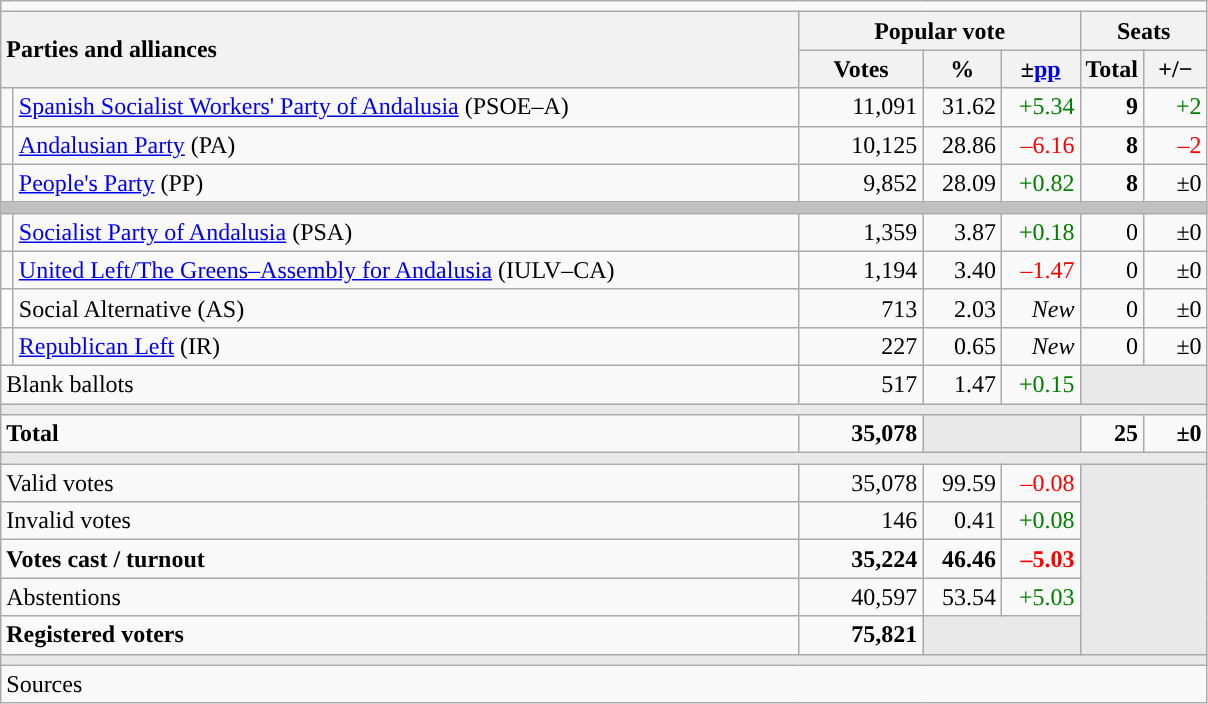<table class="wikitable" style="text-align:right;">
<tr>
<td colspan="7"></td>
</tr>
<tr>
<th style="text-align:left;" rowspan="2" colspan="2" width="525">Parties and alliances</th>
<th colspan="3">Popular vote</th>
<th colspan="2">Seats</th>
</tr>
<tr>
<th width="75">Votes</th>
<th width="45">%</th>
<th width="45">±<a href='#'>pp</a></th>
<th width="35">Total</th>
<th width="35">+/−</th>
</tr>
<tr>
<td width="1" style="color:inherit;background:"></td>
<td align="left"><a href='#'>Spanish Socialist Workers' Party of Andalusia</a> (PSOE–A)</td>
<td>11,091</td>
<td>31.62</td>
<td style="color:green;">+5.34</td>
<td><strong>9</strong></td>
<td style="color:green;">+2</td>
</tr>
<tr>
<td style="color:inherit;background:"></td>
<td align="left"><a href='#'>Andalusian Party</a> (PA)</td>
<td>10,125</td>
<td>28.86</td>
<td style="color:red;">–6.16</td>
<td><strong>8</strong></td>
<td style="color:red;">–2</td>
</tr>
<tr>
<td style="color:inherit;background:"></td>
<td align="left"><a href='#'>People's Party</a> (PP)</td>
<td>9,852</td>
<td>28.09</td>
<td style="color:green;">+0.82</td>
<td><strong>8</strong></td>
<td>±0</td>
</tr>
<tr>
<td colspan="7" bgcolor="#C0C0C0"></td>
</tr>
<tr>
<td style="color:inherit;background:"></td>
<td align="left"><a href='#'>Socialist Party of Andalusia</a> (PSA)</td>
<td>1,359</td>
<td>3.87</td>
<td style="color:green;">+0.18</td>
<td>0</td>
<td>±0</td>
</tr>
<tr>
<td style="color:inherit;background:"></td>
<td align="left"><a href='#'>United Left/The Greens–Assembly for Andalusia</a> (IULV–CA)</td>
<td>1,194</td>
<td>3.40</td>
<td style="color:red;">–1.47</td>
<td>0</td>
<td>±0</td>
</tr>
<tr>
<td bgcolor="white"></td>
<td align="left">Social Alternative (AS)</td>
<td>713</td>
<td>2.03</td>
<td><em>New</em></td>
<td>0</td>
<td>±0</td>
</tr>
<tr>
<td style="color:inherit;background:"></td>
<td align="left"><a href='#'>Republican Left</a> (IR)</td>
<td>227</td>
<td>0.65</td>
<td><em>New</em></td>
<td>0</td>
<td>±0</td>
</tr>
<tr>
<td align="left" colspan="2">Blank ballots</td>
<td>517</td>
<td>1.47</td>
<td style="color:green;">+0.15</td>
<td bgcolor="#E9E9E9" colspan="2"></td>
</tr>
<tr>
<td colspan="7" bgcolor="#E9E9E9"></td>
</tr>
<tr style="font-weight:bold;">
<td align="left" colspan="2">Total</td>
<td>35,078</td>
<td bgcolor="#E9E9E9" colspan="2"></td>
<td>25</td>
<td>±0</td>
</tr>
<tr>
<td colspan="7" bgcolor="#E9E9E9"></td>
</tr>
<tr>
<td align="left" colspan="2">Valid votes</td>
<td>35,078</td>
<td>99.59</td>
<td style="color:red;">–0.08</td>
<td bgcolor="#E9E9E9" colspan="2" rowspan="5"></td>
</tr>
<tr>
<td align="left" colspan="2">Invalid votes</td>
<td>146</td>
<td>0.41</td>
<td style="color:green;">+0.08</td>
</tr>
<tr style="font-weight:bold;">
<td align="left" colspan="2">Votes cast / turnout</td>
<td>35,224</td>
<td>46.46</td>
<td style="color:red;">–5.03</td>
</tr>
<tr>
<td align="left" colspan="2">Abstentions</td>
<td>40,597</td>
<td>53.54</td>
<td style="color:green;">+5.03</td>
</tr>
<tr style="font-weight:bold;">
<td align="left" colspan="2">Registered voters</td>
<td>75,821</td>
<td bgcolor="#E9E9E9" colspan="2"></td>
</tr>
<tr>
<td colspan="7" bgcolor="#E9E9E9"></td>
</tr>
<tr>
<td align="left" colspan="7">Sources</td>
</tr>
</table>
